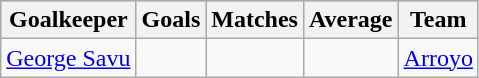<table class="wikitable sortable" class="wikitable">
<tr style="background:#ccc; text-align:center;">
<th>Goalkeeper</th>
<th>Goals</th>
<th>Matches</th>
<th>Average</th>
<th>Team</th>
</tr>
<tr>
<td> <a href='#'>George Savu</a></td>
<td></td>
<td></td>
<td></td>
<td><a href='#'>Arroyo</a></td>
</tr>
</table>
